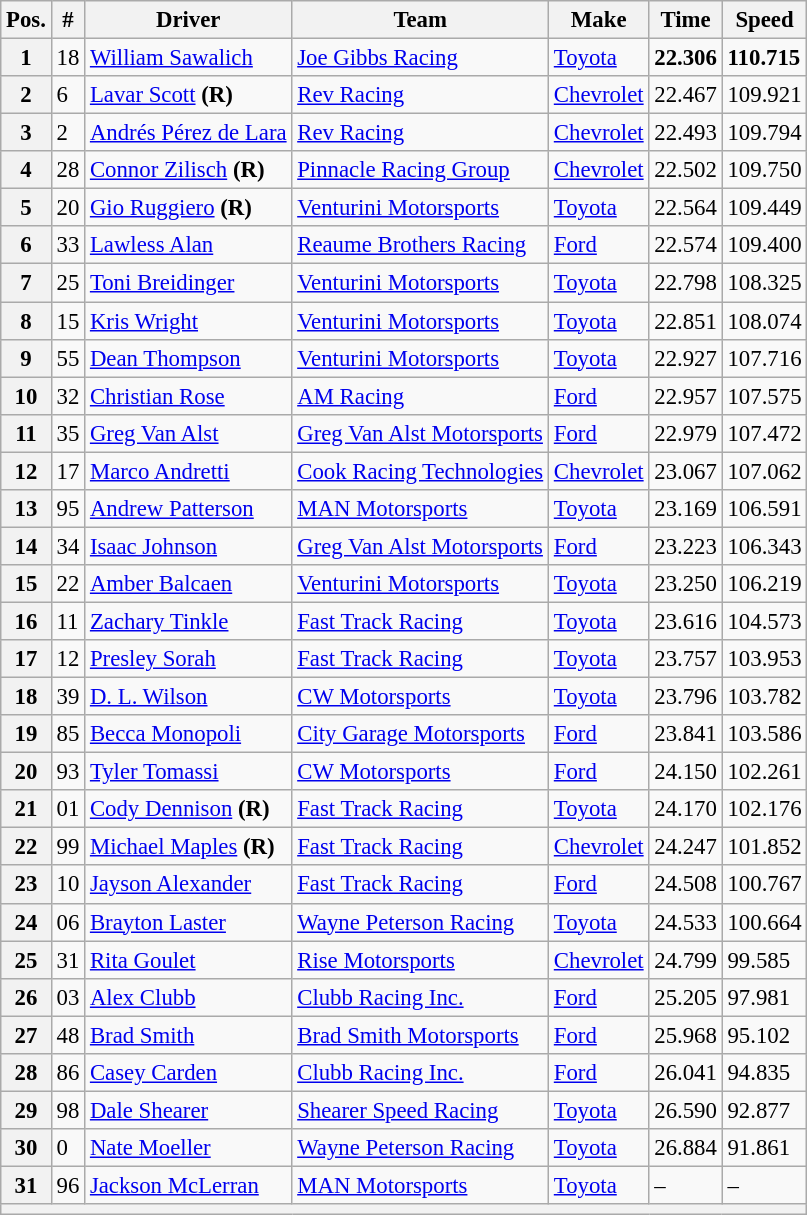<table class="wikitable" style="font-size:95%">
<tr>
<th>Pos.</th>
<th>#</th>
<th>Driver</th>
<th>Team</th>
<th>Make</th>
<th>Time</th>
<th>Speed</th>
</tr>
<tr>
<th>1</th>
<td>18</td>
<td><a href='#'>William Sawalich</a></td>
<td><a href='#'>Joe Gibbs Racing</a></td>
<td><a href='#'>Toyota</a></td>
<td><strong>22.306</strong></td>
<td><strong>110.715</strong></td>
</tr>
<tr>
<th>2</th>
<td>6</td>
<td><a href='#'>Lavar Scott</a> <strong>(R)</strong></td>
<td><a href='#'>Rev Racing</a></td>
<td><a href='#'>Chevrolet</a></td>
<td>22.467</td>
<td>109.921</td>
</tr>
<tr>
<th>3</th>
<td>2</td>
<td><a href='#'>Andrés Pérez de Lara</a></td>
<td><a href='#'>Rev Racing</a></td>
<td><a href='#'>Chevrolet</a></td>
<td>22.493</td>
<td>109.794</td>
</tr>
<tr>
<th>4</th>
<td>28</td>
<td><a href='#'>Connor Zilisch</a> <strong>(R)</strong></td>
<td><a href='#'>Pinnacle Racing Group</a></td>
<td><a href='#'>Chevrolet</a></td>
<td>22.502</td>
<td>109.750</td>
</tr>
<tr>
<th>5</th>
<td>20</td>
<td><a href='#'>Gio Ruggiero</a> <strong>(R)</strong></td>
<td><a href='#'>Venturini Motorsports</a></td>
<td><a href='#'>Toyota</a></td>
<td>22.564</td>
<td>109.449</td>
</tr>
<tr>
<th>6</th>
<td>33</td>
<td><a href='#'>Lawless Alan</a></td>
<td><a href='#'>Reaume Brothers Racing</a></td>
<td><a href='#'>Ford</a></td>
<td>22.574</td>
<td>109.400</td>
</tr>
<tr>
<th>7</th>
<td>25</td>
<td><a href='#'>Toni Breidinger</a></td>
<td><a href='#'>Venturini Motorsports</a></td>
<td><a href='#'>Toyota</a></td>
<td>22.798</td>
<td>108.325</td>
</tr>
<tr>
<th>8</th>
<td>15</td>
<td><a href='#'>Kris Wright</a></td>
<td><a href='#'>Venturini Motorsports</a></td>
<td><a href='#'>Toyota</a></td>
<td>22.851</td>
<td>108.074</td>
</tr>
<tr>
<th>9</th>
<td>55</td>
<td><a href='#'>Dean Thompson</a></td>
<td><a href='#'>Venturini Motorsports</a></td>
<td><a href='#'>Toyota</a></td>
<td>22.927</td>
<td>107.716</td>
</tr>
<tr>
<th>10</th>
<td>32</td>
<td><a href='#'>Christian Rose</a></td>
<td><a href='#'>AM Racing</a></td>
<td><a href='#'>Ford</a></td>
<td>22.957</td>
<td>107.575</td>
</tr>
<tr>
<th>11</th>
<td>35</td>
<td><a href='#'>Greg Van Alst</a></td>
<td><a href='#'>Greg Van Alst Motorsports</a></td>
<td><a href='#'>Ford</a></td>
<td>22.979</td>
<td>107.472</td>
</tr>
<tr>
<th>12</th>
<td>17</td>
<td><a href='#'>Marco Andretti</a></td>
<td><a href='#'>Cook Racing Technologies</a></td>
<td><a href='#'>Chevrolet</a></td>
<td>23.067</td>
<td>107.062</td>
</tr>
<tr>
<th>13</th>
<td>95</td>
<td><a href='#'>Andrew Patterson</a></td>
<td><a href='#'>MAN Motorsports</a></td>
<td><a href='#'>Toyota</a></td>
<td>23.169</td>
<td>106.591</td>
</tr>
<tr>
<th>14</th>
<td>34</td>
<td><a href='#'>Isaac Johnson</a></td>
<td><a href='#'>Greg Van Alst Motorsports</a></td>
<td><a href='#'>Ford</a></td>
<td>23.223</td>
<td>106.343</td>
</tr>
<tr>
<th>15</th>
<td>22</td>
<td><a href='#'>Amber Balcaen</a></td>
<td><a href='#'>Venturini Motorsports</a></td>
<td><a href='#'>Toyota</a></td>
<td>23.250</td>
<td>106.219</td>
</tr>
<tr>
<th>16</th>
<td>11</td>
<td><a href='#'>Zachary Tinkle</a></td>
<td><a href='#'>Fast Track Racing</a></td>
<td><a href='#'>Toyota</a></td>
<td>23.616</td>
<td>104.573</td>
</tr>
<tr>
<th>17</th>
<td>12</td>
<td><a href='#'>Presley Sorah</a></td>
<td><a href='#'>Fast Track Racing</a></td>
<td><a href='#'>Toyota</a></td>
<td>23.757</td>
<td>103.953</td>
</tr>
<tr>
<th>18</th>
<td>39</td>
<td><a href='#'>D. L. Wilson</a></td>
<td><a href='#'>CW Motorsports</a></td>
<td><a href='#'>Toyota</a></td>
<td>23.796</td>
<td>103.782</td>
</tr>
<tr>
<th>19</th>
<td>85</td>
<td><a href='#'>Becca Monopoli</a></td>
<td><a href='#'>City Garage Motorsports</a></td>
<td><a href='#'>Ford</a></td>
<td>23.841</td>
<td>103.586</td>
</tr>
<tr>
<th>20</th>
<td>93</td>
<td><a href='#'>Tyler Tomassi</a></td>
<td><a href='#'>CW Motorsports</a></td>
<td><a href='#'>Ford</a></td>
<td>24.150</td>
<td>102.261</td>
</tr>
<tr>
<th>21</th>
<td>01</td>
<td><a href='#'>Cody Dennison</a> <strong>(R)</strong></td>
<td><a href='#'>Fast Track Racing</a></td>
<td><a href='#'>Toyota</a></td>
<td>24.170</td>
<td>102.176</td>
</tr>
<tr>
<th>22</th>
<td>99</td>
<td><a href='#'>Michael Maples</a> <strong>(R)</strong></td>
<td><a href='#'>Fast Track Racing</a></td>
<td><a href='#'>Chevrolet</a></td>
<td>24.247</td>
<td>101.852</td>
</tr>
<tr>
<th>23</th>
<td>10</td>
<td><a href='#'>Jayson Alexander</a></td>
<td><a href='#'>Fast Track Racing</a></td>
<td><a href='#'>Ford</a></td>
<td>24.508</td>
<td>100.767</td>
</tr>
<tr>
<th>24</th>
<td>06</td>
<td><a href='#'>Brayton Laster</a></td>
<td><a href='#'>Wayne Peterson Racing</a></td>
<td><a href='#'>Toyota</a></td>
<td>24.533</td>
<td>100.664</td>
</tr>
<tr>
<th>25</th>
<td>31</td>
<td><a href='#'>Rita Goulet</a></td>
<td><a href='#'>Rise Motorsports</a></td>
<td><a href='#'>Chevrolet</a></td>
<td>24.799</td>
<td>99.585</td>
</tr>
<tr>
<th>26</th>
<td>03</td>
<td><a href='#'>Alex Clubb</a></td>
<td><a href='#'>Clubb Racing Inc.</a></td>
<td><a href='#'>Ford</a></td>
<td>25.205</td>
<td>97.981</td>
</tr>
<tr>
<th>27</th>
<td>48</td>
<td><a href='#'>Brad Smith</a></td>
<td><a href='#'>Brad Smith Motorsports</a></td>
<td><a href='#'>Ford</a></td>
<td>25.968</td>
<td>95.102</td>
</tr>
<tr>
<th>28</th>
<td>86</td>
<td><a href='#'>Casey Carden</a></td>
<td><a href='#'>Clubb Racing Inc.</a></td>
<td><a href='#'>Ford</a></td>
<td>26.041</td>
<td>94.835</td>
</tr>
<tr>
<th>29</th>
<td>98</td>
<td><a href='#'>Dale Shearer</a></td>
<td><a href='#'>Shearer Speed Racing</a></td>
<td><a href='#'>Toyota</a></td>
<td>26.590</td>
<td>92.877</td>
</tr>
<tr>
<th>30</th>
<td>0</td>
<td><a href='#'>Nate Moeller</a></td>
<td><a href='#'>Wayne Peterson Racing</a></td>
<td><a href='#'>Toyota</a></td>
<td>26.884</td>
<td>91.861</td>
</tr>
<tr>
<th>31</th>
<td>96</td>
<td><a href='#'>Jackson McLerran</a></td>
<td><a href='#'>MAN Motorsports</a></td>
<td><a href='#'>Toyota</a></td>
<td>–</td>
<td>–</td>
</tr>
<tr>
<th colspan="7"></th>
</tr>
</table>
